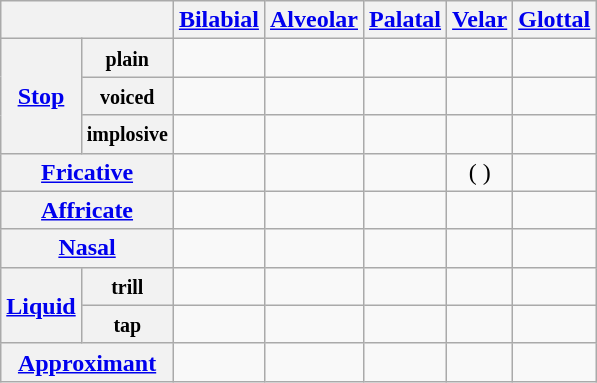<table class="wikitable" style=text-align:center>
<tr>
<th colspan="2"></th>
<th><a href='#'>Bilabial</a></th>
<th><a href='#'>Alveolar</a></th>
<th><a href='#'>Palatal</a></th>
<th><a href='#'>Velar</a></th>
<th><a href='#'>Glottal</a></th>
</tr>
<tr>
<th rowspan="3"><a href='#'>Stop</a></th>
<th><small>plain</small></th>
<td> </td>
<td> </td>
<td></td>
<td> </td>
<td> </td>
</tr>
<tr>
<th><small>voiced</small></th>
<td> </td>
<td> </td>
<td></td>
<td></td>
<td></td>
</tr>
<tr>
<th><small>implosive</small></th>
<td> </td>
<td> </td>
<td></td>
<td></td>
<td></td>
</tr>
<tr>
<th colspan="2"><a href='#'>Fricative</a></th>
<td></td>
<td> </td>
<td></td>
<td>( )</td>
<td> </td>
</tr>
<tr>
<th colspan="2"><a href='#'>Affricate</a></th>
<td></td>
<td></td>
<td> </td>
<td></td>
<td></td>
</tr>
<tr>
<th colspan="2"><a href='#'>Nasal</a></th>
<td> </td>
<td> </td>
<td></td>
<td></td>
<td></td>
</tr>
<tr>
<th rowspan="2"><a href='#'>Liquid</a></th>
<th><small>trill</small></th>
<td></td>
<td> </td>
<td></td>
<td></td>
<td></td>
</tr>
<tr>
<th><small>tap</small></th>
<td></td>
<td> </td>
<td></td>
<td></td>
<td></td>
</tr>
<tr>
<th colspan="2"><a href='#'>Approximant</a></th>
<td> </td>
<td></td>
<td> </td>
<td></td>
<td></td>
</tr>
</table>
